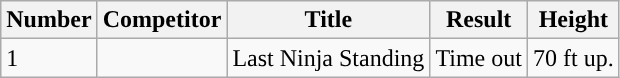<table class="wikitable sortable”">
<tr>
<th>Number</th>
<th>Competitor</th>
<th>Title</th>
<th>Result</th>
<th>Height</th>
</tr>
<tr>
<td>1</td>
<td></td>
<td>Last Ninja Standing</td>
<td>Time out</td>
<td>70 ft up.</td>
</tr>
</table>
